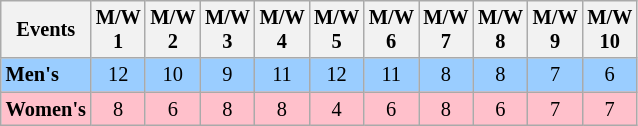<table class="wikitable" style="font-size:85%; ">
<tr>
<th width=50>Events</th>
<th width=20>M/W 1</th>
<th width=20>M/W 2</th>
<th width=20>M/W 3</th>
<th width=20>M/W 4</th>
<th width=20>M/W 5</th>
<th width=20>M/W 6</th>
<th width=20>M/W 7</th>
<th width=20>M/W 8</th>
<th width=20>M/W 9</th>
<th width=20>M/W 10</th>
</tr>
<tr bgcolor=#9acdff>
<td><strong>Men's</strong></td>
<td align=center>12</td>
<td align=center>10</td>
<td align=center>9</td>
<td align=center>11</td>
<td align=center>12</td>
<td align=center>11</td>
<td align=center>8</td>
<td align=center>8</td>
<td align=center>7</td>
<td align=center>6</td>
</tr>
<tr bgcolor=pink>
<td><strong>Women's</strong></td>
<td align=center>8</td>
<td align=center>6</td>
<td align=center>8</td>
<td align=center>8</td>
<td align=center>4</td>
<td align=center>6</td>
<td align=center>8</td>
<td align=center>6</td>
<td align=center>7</td>
<td align=center>7</td>
</tr>
</table>
